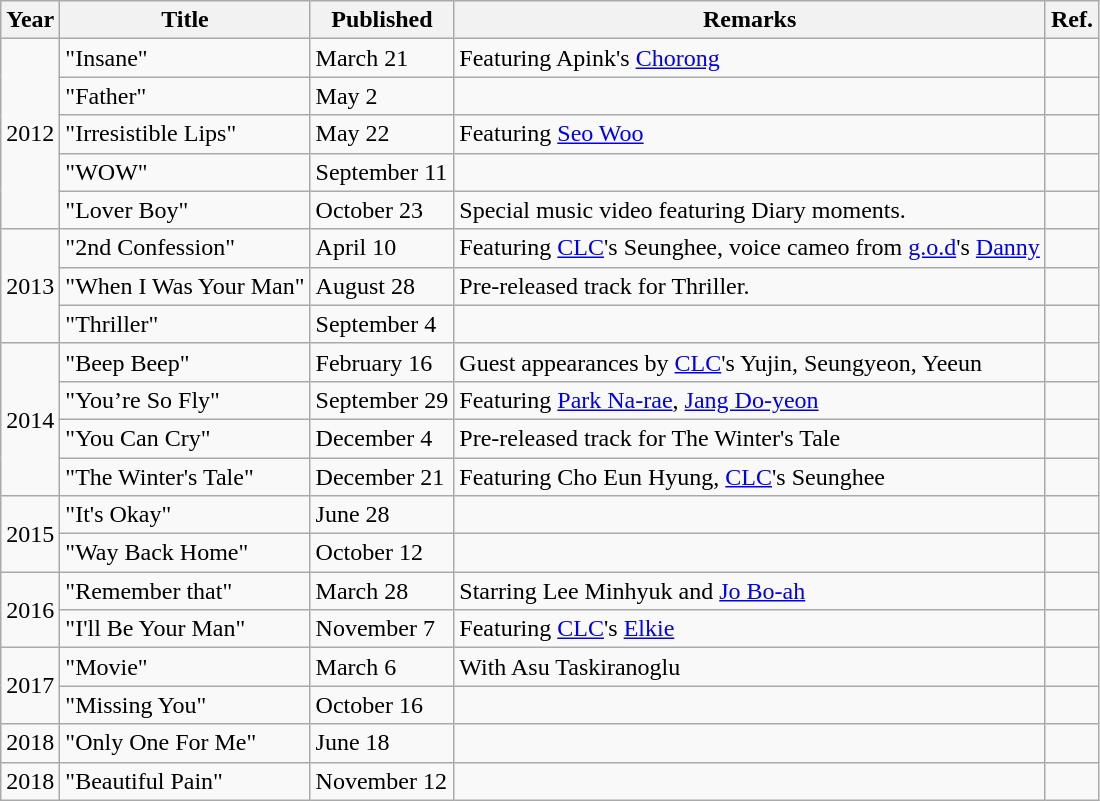<table class="wikitable">
<tr>
<th>Year</th>
<th>Title</th>
<th>Published</th>
<th>Remarks</th>
<th>Ref.</th>
</tr>
<tr>
<td rowspan="5">2012</td>
<td>"Insane"</td>
<td>March 21</td>
<td>Featuring Apink's <a href='#'>Chorong</a></td>
<td></td>
</tr>
<tr>
<td>"Father"</td>
<td>May 2</td>
<td></td>
<td></td>
</tr>
<tr>
<td>"Irresistible Lips"</td>
<td>May 22</td>
<td>Featuring <a href='#'>Seo Woo</a></td>
<td></td>
</tr>
<tr>
<td>"WOW"</td>
<td>September 11</td>
<td></td>
<td></td>
</tr>
<tr>
<td>"Lover Boy"</td>
<td>October 23</td>
<td>Special music video featuring Diary moments.</td>
<td></td>
</tr>
<tr>
<td rowspan="3">2013</td>
<td>"2nd Confession"</td>
<td>April 10</td>
<td>Featuring <a href='#'>CLC</a>'s Seunghee, voice cameo from <a href='#'>g.o.d</a>'s <a href='#'>Danny</a></td>
<td></td>
</tr>
<tr>
<td>"When I Was Your Man"</td>
<td>August 28</td>
<td>Pre-released track for Thriller.</td>
<td></td>
</tr>
<tr>
<td>"Thriller"</td>
<td>September 4</td>
<td></td>
<td></td>
</tr>
<tr>
<td rowspan="4">2014</td>
<td>"Beep Beep"</td>
<td>February 16</td>
<td>Guest appearances by <a href='#'>CLC</a>'s Yujin, Seungyeon, Yeeun</td>
<td></td>
</tr>
<tr>
<td>"You’re So Fly"</td>
<td>September 29</td>
<td>Featuring <a href='#'>Park Na-rae</a>, <a href='#'>Jang Do-yeon</a></td>
<td></td>
</tr>
<tr>
<td>"You Can Cry"</td>
<td>December 4</td>
<td>Pre-released track for The Winter's Tale</td>
<td></td>
</tr>
<tr>
<td>"The Winter's Tale"</td>
<td>December 21</td>
<td>Featuring Cho Eun Hyung, <a href='#'>CLC</a>'s Seunghee</td>
<td></td>
</tr>
<tr>
<td rowspan="2">2015</td>
<td>"It's Okay"</td>
<td>June 28</td>
<td></td>
<td></td>
</tr>
<tr>
<td>"Way Back Home"</td>
<td>October 12</td>
<td></td>
<td></td>
</tr>
<tr>
<td rowspan="2">2016</td>
<td>"Remember that"</td>
<td>March 28</td>
<td>Starring Lee Minhyuk and <a href='#'>Jo Bo-ah</a></td>
<td></td>
</tr>
<tr>
<td>"I'll Be Your Man"</td>
<td>November 7</td>
<td>Featuring <a href='#'>CLC</a>'s <a href='#'>Elkie</a></td>
<td></td>
</tr>
<tr>
<td rowspan=2>2017</td>
<td>"Movie"</td>
<td>March 6</td>
<td>With Asu Taskiranoglu</td>
<td></td>
</tr>
<tr>
<td>"Missing You"</td>
<td>October 16</td>
<td></td>
<td></td>
</tr>
<tr>
<td>2018</td>
<td>"Only One For Me"</td>
<td>June 18</td>
<td></td>
<td></td>
</tr>
<tr>
<td>2018</td>
<td>"Beautiful Pain"</td>
<td>November 12</td>
<td></td>
<td></td>
</tr>
</table>
